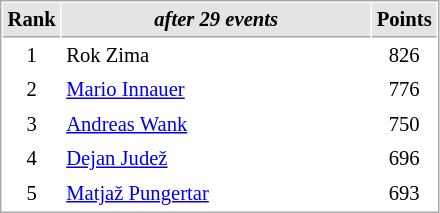<table cellspacing="1" cellpadding="3" style="border:1px solid #aaa; font-size:86%;">
<tr style="background:#e4e4e4;">
<th style="border-bottom:1px solid #aaa; width:10px;">Rank</th>
<th style="border-bottom:1px solid #aaa; width:200px;"><em>after 29 events</em></th>
<th style="border-bottom:1px solid #aaa; width:20px;">Points</th>
</tr>
<tr>
<td align=center>1</td>
<td> Rok Zima</td>
<td align=center>826</td>
</tr>
<tr>
<td align=center>2</td>
<td> <a href='#'>Mario Innauer</a></td>
<td align=center>776</td>
</tr>
<tr>
<td align=center>3</td>
<td> <a href='#'>Andreas Wank</a></td>
<td align=center>750</td>
</tr>
<tr>
<td align=center>4</td>
<td> <a href='#'>Dejan Judež</a></td>
<td align=center>696</td>
</tr>
<tr>
<td align=center>5</td>
<td> <a href='#'>Matjaž Pungertar</a></td>
<td align=center>693</td>
</tr>
</table>
